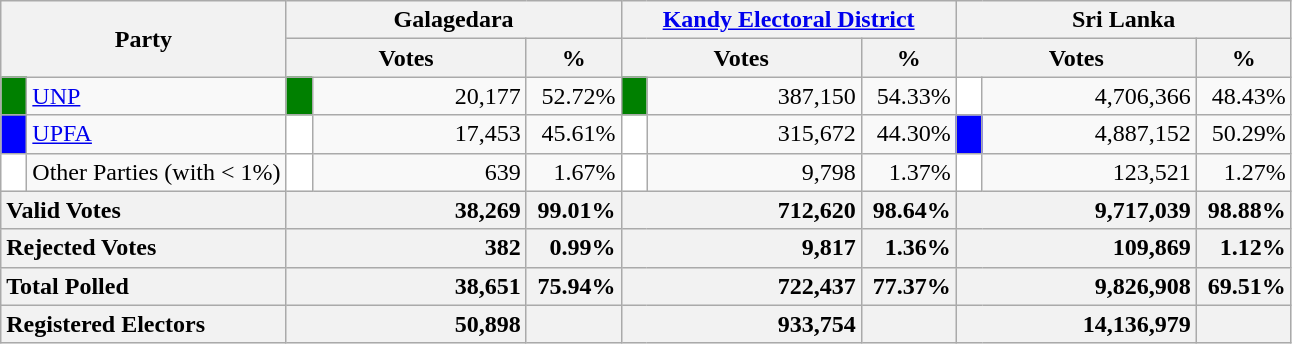<table class="wikitable">
<tr>
<th colspan="2" width="144px"rowspan="2">Party</th>
<th colspan="3" width="216px">Galagedara</th>
<th colspan="3" width="216px"><a href='#'>Kandy Electoral District</a></th>
<th colspan="3" width="216px">Sri Lanka</th>
</tr>
<tr>
<th colspan="2" width="144px">Votes</th>
<th>%</th>
<th colspan="2" width="144px">Votes</th>
<th>%</th>
<th colspan="2" width="144px">Votes</th>
<th>%</th>
</tr>
<tr>
<td style="background-color:green;" width="10px"></td>
<td style="text-align:left;"><a href='#'>UNP</a></td>
<td style="background-color:green;" width="10px"></td>
<td style="text-align:right;">20,177</td>
<td style="text-align:right;">52.72%</td>
<td style="background-color:green;" width="10px"></td>
<td style="text-align:right;">387,150</td>
<td style="text-align:right;">54.33%</td>
<td style="background-color:white;" width="10px"></td>
<td style="text-align:right;">4,706,366</td>
<td style="text-align:right;">48.43%</td>
</tr>
<tr>
<td style="background-color:blue;" width="10px"></td>
<td style="text-align:left;"><a href='#'>UPFA</a></td>
<td style="background-color:white;" width="10px"></td>
<td style="text-align:right;">17,453</td>
<td style="text-align:right;">45.61%</td>
<td style="background-color:white;" width="10px"></td>
<td style="text-align:right;">315,672</td>
<td style="text-align:right;">44.30%</td>
<td style="background-color:blue;" width="10px"></td>
<td style="text-align:right;">4,887,152</td>
<td style="text-align:right;">50.29%</td>
</tr>
<tr>
<td style="background-color:white;" width="10px"></td>
<td style="text-align:left;">Other Parties (with < 1%)</td>
<td style="background-color:white;" width="10px"></td>
<td style="text-align:right;">639</td>
<td style="text-align:right;">1.67%</td>
<td style="background-color:white;" width="10px"></td>
<td style="text-align:right;">9,798</td>
<td style="text-align:right;">1.37%</td>
<td style="background-color:white;" width="10px"></td>
<td style="text-align:right;">123,521</td>
<td style="text-align:right;">1.27%</td>
</tr>
<tr>
<th colspan="2" width="144px"style="text-align:left;">Valid Votes</th>
<th style="text-align:right;"colspan="2" width="144px">38,269</th>
<th style="text-align:right;">99.01%</th>
<th style="text-align:right;"colspan="2" width="144px">712,620</th>
<th style="text-align:right;">98.64%</th>
<th style="text-align:right;"colspan="2" width="144px">9,717,039</th>
<th style="text-align:right;">98.88%</th>
</tr>
<tr>
<th colspan="2" width="144px"style="text-align:left;">Rejected Votes</th>
<th style="text-align:right;"colspan="2" width="144px">382</th>
<th style="text-align:right;">0.99%</th>
<th style="text-align:right;"colspan="2" width="144px">9,817</th>
<th style="text-align:right;">1.36%</th>
<th style="text-align:right;"colspan="2" width="144px">109,869</th>
<th style="text-align:right;">1.12%</th>
</tr>
<tr>
<th colspan="2" width="144px"style="text-align:left;">Total Polled</th>
<th style="text-align:right;"colspan="2" width="144px">38,651</th>
<th style="text-align:right;">75.94%</th>
<th style="text-align:right;"colspan="2" width="144px">722,437</th>
<th style="text-align:right;">77.37%</th>
<th style="text-align:right;"colspan="2" width="144px">9,826,908</th>
<th style="text-align:right;">69.51%</th>
</tr>
<tr>
<th colspan="2" width="144px"style="text-align:left;">Registered Electors</th>
<th style="text-align:right;"colspan="2" width="144px">50,898</th>
<th></th>
<th style="text-align:right;"colspan="2" width="144px">933,754</th>
<th></th>
<th style="text-align:right;"colspan="2" width="144px">14,136,979</th>
<th></th>
</tr>
</table>
